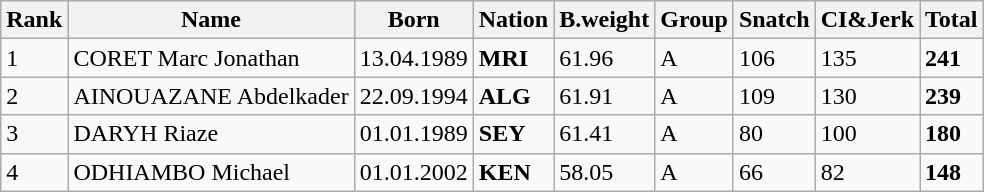<table class="wikitable">
<tr>
<th>Rank</th>
<th>Name</th>
<th>Born</th>
<th>Nation</th>
<th>B.weight</th>
<th>Group</th>
<th>Snatch</th>
<th>CI&Jerk</th>
<th>Total</th>
</tr>
<tr>
<td>1</td>
<td>CORET Marc Jonathan</td>
<td>13.04.1989</td>
<td><strong>MRI</strong></td>
<td>61.96</td>
<td>A</td>
<td>106</td>
<td>135</td>
<td><strong>241</strong></td>
</tr>
<tr>
<td>2</td>
<td>AINOUAZANE Abdelkader</td>
<td>22.09.1994</td>
<td><strong>ALG</strong></td>
<td>61.91</td>
<td>A</td>
<td>109</td>
<td>130</td>
<td><strong>239</strong></td>
</tr>
<tr>
<td>3</td>
<td>DARYH Riaze</td>
<td>01.01.1989</td>
<td><strong>SEY</strong></td>
<td>61.41</td>
<td>A</td>
<td>80</td>
<td>100</td>
<td><strong>180</strong></td>
</tr>
<tr>
<td>4</td>
<td>ODHIAMBO Michael</td>
<td>01.01.2002</td>
<td><strong>KEN</strong></td>
<td>58.05</td>
<td>A</td>
<td>66</td>
<td>82</td>
<td><strong>148</strong></td>
</tr>
</table>
